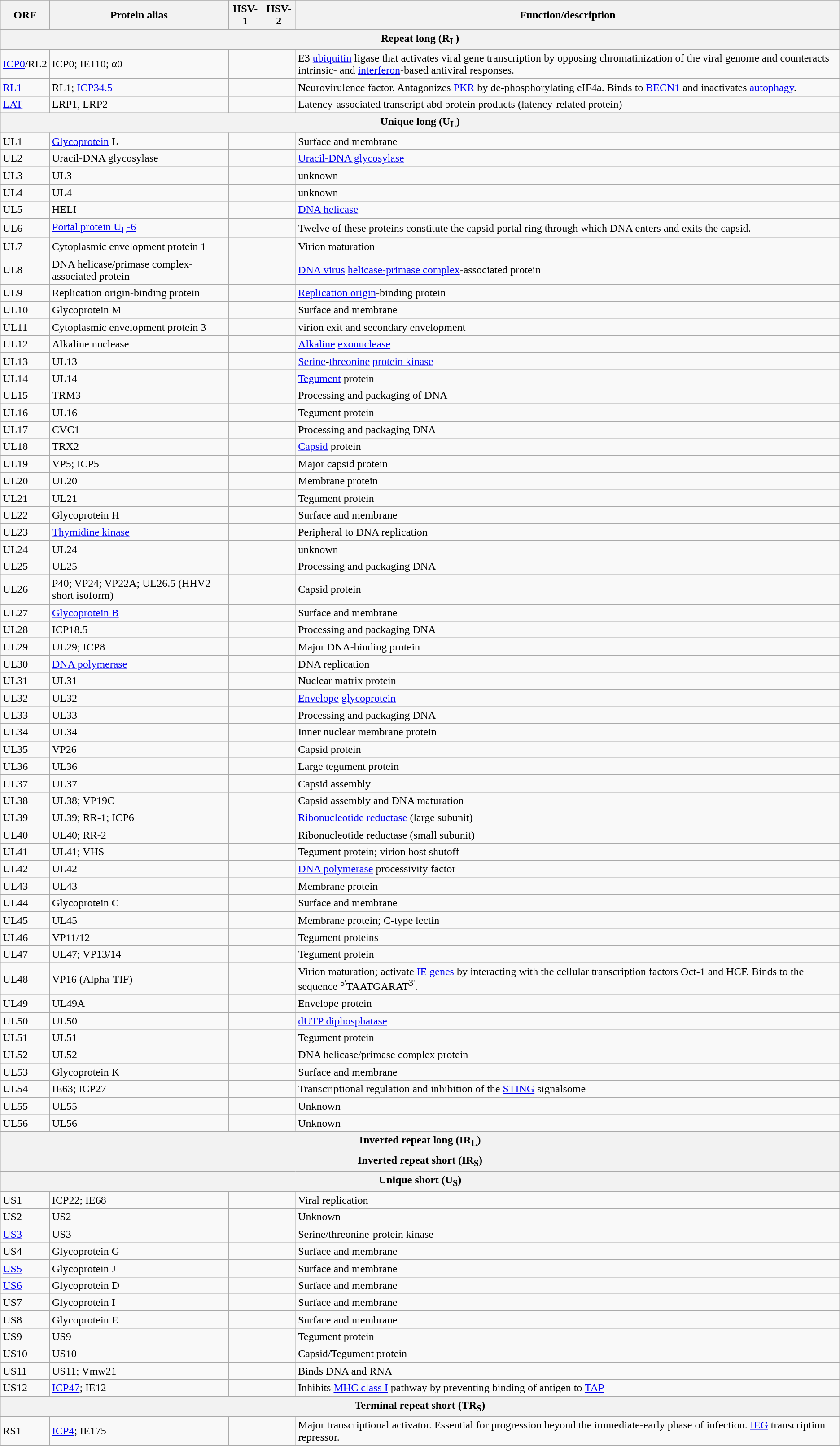<table class="wikitable">
<tr>
</tr>
<tr>
<th>ORF</th>
<th>Protein alias</th>
<th>HSV-1</th>
<th>HSV-2</th>
<th>Function/description</th>
</tr>
<tr>
<th colspan=5>Repeat long (R<sub>L</sub>)</th>
</tr>
<tr>
<td><a href='#'>ICP0</a>/RL2</td>
<td>ICP0; IE110; α0</td>
<td></td>
<td></td>
<td>E3 <a href='#'>ubiquitin</a> ligase that activates viral gene transcription by opposing chromatinization of the viral genome and counteracts intrinsic- and <a href='#'>interferon</a>-based antiviral responses.</td>
</tr>
<tr>
<td><a href='#'>RL1</a></td>
<td>RL1; <a href='#'>ICP34.5</a></td>
<td></td>
<td></td>
<td>Neurovirulence factor. Antagonizes <a href='#'>PKR</a> by de-phosphorylating eIF4a. Binds to <a href='#'>BECN1</a> and inactivates <a href='#'>autophagy</a>.</td>
</tr>
<tr>
<td><a href='#'>LAT</a></td>
<td>LRP1, LRP2</td>
<td><br></td>
<td></td>
<td>Latency-associated transcript abd protein products (latency-related protein)</td>
</tr>
<tr>
<th colspan=5>Unique long (U<sub>L</sub>)</th>
</tr>
<tr>
<td>UL1</td>
<td><a href='#'>Glycoprotein</a> L</td>
<td></td>
<td></td>
<td>Surface and membrane</td>
</tr>
<tr>
<td>UL2</td>
<td>Uracil-DNA glycosylase</td>
<td></td>
<td> </td>
<td><a href='#'>Uracil-DNA glycosylase</a></td>
</tr>
<tr>
<td>UL3</td>
<td>UL3</td>
<td> </td>
<td> </td>
<td>unknown</td>
</tr>
<tr>
<td>UL4</td>
<td>UL4</td>
<td></td>
<td></td>
<td>unknown</td>
</tr>
<tr>
<td>UL5</td>
<td>HELI</td>
<td></td>
<td></td>
<td><a href='#'>DNA helicase</a></td>
</tr>
<tr>
<td>UL6</td>
<td><a href='#'>Portal protein U<sub>L</sub>-6</a></td>
<td></td>
<td></td>
<td>Twelve of these proteins constitute the capsid portal ring through which DNA enters and exits the capsid.</td>
</tr>
<tr>
<td>UL7</td>
<td>Cytoplasmic envelopment protein 1</td>
<td></td>
<td></td>
<td>Virion maturation</td>
</tr>
<tr>
<td>UL8</td>
<td>DNA helicase/primase complex-associated protein</td>
<td></td>
<td></td>
<td><a href='#'>DNA virus</a> <a href='#'>helicase-primase complex</a>-associated protein</td>
</tr>
<tr>
<td>UL9</td>
<td>Replication origin-binding protein</td>
<td></td>
<td></td>
<td><a href='#'>Replication origin</a>-binding protein</td>
</tr>
<tr>
<td>UL10</td>
<td>Glycoprotein M</td>
<td></td>
<td></td>
<td>Surface and membrane</td>
</tr>
<tr>
<td>UL11</td>
<td>Cytoplasmic envelopment protein 3</td>
<td> </td>
<td></td>
<td>virion exit and secondary envelopment</td>
</tr>
<tr>
<td>UL12</td>
<td>Alkaline nuclease</td>
<td></td>
<td></td>
<td><a href='#'>Alkaline</a> <a href='#'>exonuclease</a></td>
</tr>
<tr>
<td>UL13</td>
<td>UL13</td>
<td></td>
<td></td>
<td><a href='#'>Serine</a>-<a href='#'>threonine</a> <a href='#'>protein kinase</a></td>
</tr>
<tr>
<td>UL14</td>
<td>UL14</td>
<td></td>
<td></td>
<td><a href='#'>Tegument</a> protein</td>
</tr>
<tr>
<td>UL15</td>
<td>TRM3</td>
<td></td>
<td></td>
<td>Processing and packaging of DNA</td>
</tr>
<tr>
<td>UL16</td>
<td>UL16</td>
<td></td>
<td></td>
<td>Tegument protein</td>
</tr>
<tr>
<td>UL17</td>
<td>CVC1</td>
<td></td>
<td></td>
<td>Processing and packaging DNA</td>
</tr>
<tr>
<td>UL18</td>
<td>TRX2</td>
<td></td>
<td></td>
<td><a href='#'>Capsid</a> protein</td>
</tr>
<tr>
<td>UL19</td>
<td>VP5; ICP5</td>
<td></td>
<td></td>
<td>Major capsid protein</td>
</tr>
<tr>
<td>UL20</td>
<td>UL20</td>
<td></td>
<td></td>
<td>Membrane protein</td>
</tr>
<tr>
<td>UL21</td>
<td>UL21</td>
<td> </td>
<td></td>
<td>Tegument protein</td>
</tr>
<tr>
<td>UL22</td>
<td>Glycoprotein H</td>
<td></td>
<td></td>
<td>Surface and membrane</td>
</tr>
<tr>
<td>UL23</td>
<td><a href='#'>Thymidine kinase</a></td>
<td></td>
<td></td>
<td>Peripheral to DNA replication</td>
</tr>
<tr>
<td>UL24</td>
<td>UL24</td>
<td></td>
<td></td>
<td>unknown</td>
</tr>
<tr>
<td>UL25</td>
<td>UL25</td>
<td></td>
<td></td>
<td>Processing and packaging DNA</td>
</tr>
<tr>
<td>UL26</td>
<td>P40; VP24; VP22A; UL26.5 (HHV2 short isoform)</td>
<td></td>
<td></td>
<td>Capsid protein</td>
</tr>
<tr>
<td>UL27</td>
<td><a href='#'>Glycoprotein B</a></td>
<td></td>
<td></td>
<td>Surface and membrane</td>
</tr>
<tr>
<td>UL28</td>
<td>ICP18.5</td>
<td></td>
<td></td>
<td>Processing and packaging DNA</td>
</tr>
<tr>
<td>UL29</td>
<td>UL29; ICP8</td>
<td></td>
<td></td>
<td>Major DNA-binding protein</td>
</tr>
<tr>
<td>UL30</td>
<td><a href='#'>DNA polymerase</a></td>
<td></td>
<td></td>
<td>DNA replication</td>
</tr>
<tr>
<td>UL31</td>
<td>UL31</td>
<td></td>
<td></td>
<td>Nuclear matrix protein</td>
</tr>
<tr>
<td>UL32</td>
<td>UL32</td>
<td></td>
<td></td>
<td><a href='#'>Envelope</a> <a href='#'>glycoprotein</a></td>
</tr>
<tr>
<td>UL33</td>
<td>UL33</td>
<td></td>
<td></td>
<td>Processing and packaging DNA</td>
</tr>
<tr>
<td>UL34</td>
<td>UL34</td>
<td></td>
<td></td>
<td>Inner nuclear membrane protein</td>
</tr>
<tr>
<td>UL35</td>
<td>VP26</td>
<td></td>
<td></td>
<td>Capsid protein</td>
</tr>
<tr>
<td>UL36</td>
<td>UL36</td>
<td></td>
<td></td>
<td>Large tegument protein</td>
</tr>
<tr>
<td>UL37</td>
<td>UL37</td>
<td></td>
<td></td>
<td>Capsid assembly</td>
</tr>
<tr>
<td>UL38</td>
<td>UL38; VP19C</td>
<td></td>
<td></td>
<td>Capsid assembly and DNA maturation</td>
</tr>
<tr>
<td>UL39</td>
<td>UL39; RR-1; ICP6</td>
<td></td>
<td></td>
<td><a href='#'>Ribonucleotide reductase</a> (large subunit)</td>
</tr>
<tr>
<td>UL40</td>
<td>UL40; RR-2</td>
<td></td>
<td></td>
<td>Ribonucleotide reductase (small subunit)</td>
</tr>
<tr>
<td>UL41</td>
<td>UL41; VHS</td>
<td></td>
<td></td>
<td>Tegument protein; virion host shutoff</td>
</tr>
<tr>
<td>UL42</td>
<td>UL42</td>
<td></td>
<td></td>
<td><a href='#'>DNA polymerase</a> processivity factor</td>
</tr>
<tr>
<td>UL43</td>
<td>UL43</td>
<td></td>
<td></td>
<td>Membrane protein</td>
</tr>
<tr>
<td>UL44</td>
<td>Glycoprotein C</td>
<td></td>
<td></td>
<td>Surface and membrane</td>
</tr>
<tr>
<td>UL45</td>
<td>UL45</td>
<td></td>
<td></td>
<td>Membrane protein; C-type lectin</td>
</tr>
<tr>
<td>UL46</td>
<td>VP11/12</td>
<td></td>
<td></td>
<td>Tegument proteins</td>
</tr>
<tr>
<td>UL47</td>
<td>UL47; VP13/14</td>
<td></td>
<td></td>
<td>Tegument protein</td>
</tr>
<tr>
<td>UL48</td>
<td>VP16 (Alpha-TIF)</td>
<td></td>
<td></td>
<td>Virion maturation; activate <a href='#'>IE genes</a> by interacting with the cellular transcription factors Oct-1 and HCF. Binds to the sequence <sup>5'</sup>TAATGARAT<sup>3'</sup>.</td>
</tr>
<tr>
<td>UL49</td>
<td>UL49A</td>
<td></td>
<td></td>
<td>Envelope protein</td>
</tr>
<tr>
<td>UL50</td>
<td>UL50</td>
<td></td>
<td></td>
<td><a href='#'>dUTP diphosphatase</a></td>
</tr>
<tr>
<td>UL51</td>
<td>UL51</td>
<td></td>
<td></td>
<td>Tegument protein</td>
</tr>
<tr>
<td>UL52</td>
<td>UL52</td>
<td></td>
<td></td>
<td>DNA helicase/primase complex protein</td>
</tr>
<tr>
<td>UL53</td>
<td>Glycoprotein K</td>
<td></td>
<td></td>
<td>Surface and membrane</td>
</tr>
<tr>
<td>UL54</td>
<td>IE63; ICP27</td>
<td></td>
<td></td>
<td>Transcriptional regulation and inhibition of the <a href='#'>STING</a> signalsome</td>
</tr>
<tr>
<td>UL55</td>
<td>UL55</td>
<td></td>
<td></td>
<td>Unknown</td>
</tr>
<tr>
<td>UL56</td>
<td>UL56</td>
<td></td>
<td></td>
<td>Unknown</td>
</tr>
<tr>
<th colspan=5>Inverted repeat long (IR<sub>L</sub>)</th>
</tr>
<tr>
<th colspan=5>Inverted repeat short (IR<sub>S</sub>)</th>
</tr>
<tr>
<th colspan=5>Unique short (U<sub>S</sub>)</th>
</tr>
<tr>
<td>US1</td>
<td>ICP22; IE68</td>
<td></td>
<td></td>
<td>Viral replication</td>
</tr>
<tr>
<td>US2</td>
<td>US2</td>
<td></td>
<td></td>
<td>Unknown</td>
</tr>
<tr>
<td><a href='#'>US3</a></td>
<td>US3</td>
<td></td>
<td></td>
<td>Serine/threonine-protein kinase</td>
</tr>
<tr>
<td>US4</td>
<td>Glycoprotein G</td>
<td></td>
<td></td>
<td>Surface and membrane</td>
</tr>
<tr>
<td><a href='#'>US5</a></td>
<td>Glycoprotein J</td>
<td></td>
<td></td>
<td>Surface and membrane</td>
</tr>
<tr>
<td><a href='#'>US6</a></td>
<td>Glycoprotein D</td>
<td></td>
<td></td>
<td>Surface and membrane</td>
</tr>
<tr>
<td>US7</td>
<td>Glycoprotein I</td>
<td></td>
<td></td>
<td>Surface and membrane</td>
</tr>
<tr>
<td>US8</td>
<td>Glycoprotein E</td>
<td></td>
<td></td>
<td>Surface and membrane</td>
</tr>
<tr>
<td>US9</td>
<td>US9</td>
<td></td>
<td></td>
<td>Tegument protein</td>
</tr>
<tr>
<td>US10</td>
<td>US10</td>
<td></td>
<td></td>
<td>Capsid/Tegument protein</td>
</tr>
<tr>
<td>US11</td>
<td>US11; Vmw21</td>
<td></td>
<td></td>
<td>Binds DNA and RNA</td>
</tr>
<tr>
<td>US12</td>
<td><a href='#'>ICP47</a>; IE12</td>
<td></td>
<td></td>
<td>Inhibits <a href='#'>MHC class I</a> pathway by preventing binding of antigen to <a href='#'>TAP</a></td>
</tr>
<tr>
<th colspan=5>Terminal repeat short (TR<sub>S</sub>)</th>
</tr>
<tr>
<td>RS1</td>
<td><a href='#'>ICP4</a>; IE175</td>
<td></td>
<td></td>
<td>Major transcriptional activator. Essential for progression beyond the immediate-early phase of infection. <a href='#'>IEG</a> transcription repressor.</td>
</tr>
</table>
